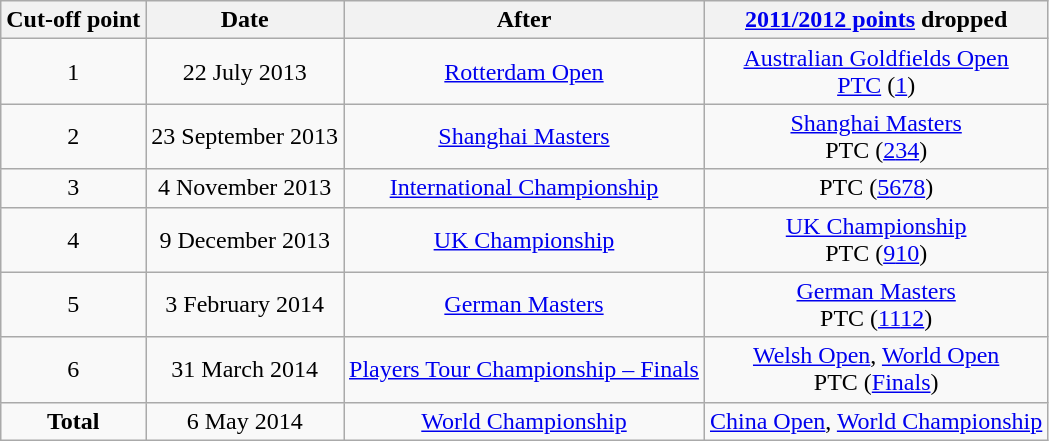<table class="wikitable" style="text-align: center;">
<tr>
<th>Cut-off point</th>
<th>Date</th>
<th>After</th>
<th><a href='#'>2011/2012 points</a> dropped</th>
</tr>
<tr>
<td>1</td>
<td>22 July 2013</td>
<td><a href='#'>Rotterdam Open</a></td>
<td><a href='#'>Australian Goldfields Open</a><br><a href='#'>PTC</a> (<a href='#'>1</a>)</td>
</tr>
<tr>
<td>2</td>
<td>23 September 2013</td>
<td><a href='#'>Shanghai Masters</a></td>
<td><a href='#'>Shanghai Masters</a><br>PTC (<a href='#'>2</a><a href='#'>3</a><a href='#'>4</a>)</td>
</tr>
<tr>
<td>3</td>
<td>4 November 2013</td>
<td><a href='#'>International Championship</a></td>
<td>PTC (<a href='#'>5</a><a href='#'>6</a><a href='#'>7</a><a href='#'>8</a>)</td>
</tr>
<tr>
<td>4</td>
<td>9 December 2013</td>
<td><a href='#'>UK Championship</a></td>
<td><a href='#'>UK Championship</a><br>PTC (<a href='#'>9</a><a href='#'>10</a>)</td>
</tr>
<tr>
<td>5</td>
<td>3 February 2014</td>
<td><a href='#'>German Masters</a></td>
<td><a href='#'>German Masters</a><br>PTC (<a href='#'>11</a><a href='#'>12</a>)</td>
</tr>
<tr>
<td>6</td>
<td>31 March 2014</td>
<td><a href='#'>Players Tour Championship – Finals</a></td>
<td><a href='#'>Welsh Open</a>, <a href='#'>World Open</a><br>PTC (<a href='#'>Finals</a>)</td>
</tr>
<tr>
<td><strong>Total</strong></td>
<td>6 May 2014</td>
<td><a href='#'>World Championship</a></td>
<td><a href='#'>China Open</a>, <a href='#'>World Championship</a></td>
</tr>
</table>
